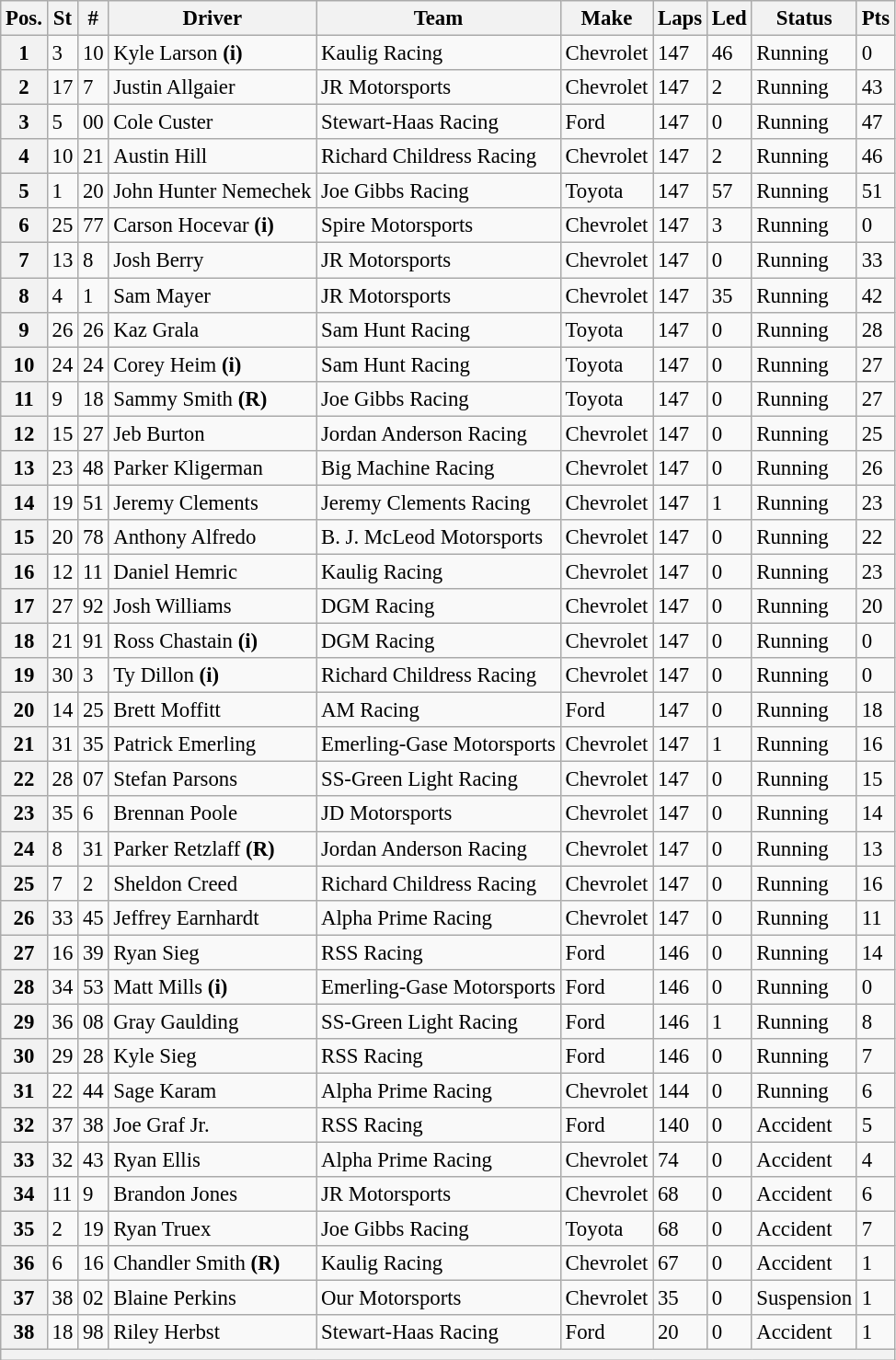<table class="wikitable" style="font-size:95%">
<tr>
<th>Pos.</th>
<th>St</th>
<th>#</th>
<th>Driver</th>
<th>Team</th>
<th>Make</th>
<th>Laps</th>
<th>Led</th>
<th>Status</th>
<th>Pts</th>
</tr>
<tr>
<th>1</th>
<td>3</td>
<td>10</td>
<td>Kyle Larson <strong>(i)</strong></td>
<td>Kaulig Racing</td>
<td>Chevrolet</td>
<td>147</td>
<td>46</td>
<td>Running</td>
<td>0</td>
</tr>
<tr>
<th>2</th>
<td>17</td>
<td>7</td>
<td>Justin Allgaier</td>
<td>JR Motorsports</td>
<td>Chevrolet</td>
<td>147</td>
<td>2</td>
<td>Running</td>
<td>43</td>
</tr>
<tr>
<th>3</th>
<td>5</td>
<td>00</td>
<td>Cole Custer</td>
<td>Stewart-Haas Racing</td>
<td>Ford</td>
<td>147</td>
<td>0</td>
<td>Running</td>
<td>47</td>
</tr>
<tr>
<th>4</th>
<td>10</td>
<td>21</td>
<td>Austin Hill</td>
<td>Richard Childress Racing</td>
<td>Chevrolet</td>
<td>147</td>
<td>2</td>
<td>Running</td>
<td>46</td>
</tr>
<tr>
<th>5</th>
<td>1</td>
<td>20</td>
<td>John Hunter Nemechek</td>
<td>Joe Gibbs Racing</td>
<td>Toyota</td>
<td>147</td>
<td>57</td>
<td>Running</td>
<td>51</td>
</tr>
<tr>
<th>6</th>
<td>25</td>
<td>77</td>
<td>Carson Hocevar <strong>(i)</strong></td>
<td>Spire Motorsports</td>
<td>Chevrolet</td>
<td>147</td>
<td>3</td>
<td>Running</td>
<td>0</td>
</tr>
<tr>
<th>7</th>
<td>13</td>
<td>8</td>
<td>Josh Berry</td>
<td>JR Motorsports</td>
<td>Chevrolet</td>
<td>147</td>
<td>0</td>
<td>Running</td>
<td>33</td>
</tr>
<tr>
<th>8</th>
<td>4</td>
<td>1</td>
<td>Sam Mayer</td>
<td>JR Motorsports</td>
<td>Chevrolet</td>
<td>147</td>
<td>35</td>
<td>Running</td>
<td>42</td>
</tr>
<tr>
<th>9</th>
<td>26</td>
<td>26</td>
<td>Kaz Grala</td>
<td>Sam Hunt Racing</td>
<td>Toyota</td>
<td>147</td>
<td>0</td>
<td>Running</td>
<td>28</td>
</tr>
<tr>
<th>10</th>
<td>24</td>
<td>24</td>
<td>Corey Heim <strong>(i)</strong></td>
<td>Sam Hunt Racing</td>
<td>Toyota</td>
<td>147</td>
<td>0</td>
<td>Running</td>
<td>27</td>
</tr>
<tr>
<th>11</th>
<td>9</td>
<td>18</td>
<td>Sammy Smith <strong>(R)</strong></td>
<td>Joe Gibbs Racing</td>
<td>Toyota</td>
<td>147</td>
<td>0</td>
<td>Running</td>
<td>27</td>
</tr>
<tr>
<th>12</th>
<td>15</td>
<td>27</td>
<td>Jeb Burton</td>
<td>Jordan Anderson Racing</td>
<td>Chevrolet</td>
<td>147</td>
<td>0</td>
<td>Running</td>
<td>25</td>
</tr>
<tr>
<th>13</th>
<td>23</td>
<td>48</td>
<td>Parker Kligerman</td>
<td>Big Machine Racing</td>
<td>Chevrolet</td>
<td>147</td>
<td>0</td>
<td>Running</td>
<td>26</td>
</tr>
<tr>
<th>14</th>
<td>19</td>
<td>51</td>
<td>Jeremy Clements</td>
<td>Jeremy Clements Racing</td>
<td>Chevrolet</td>
<td>147</td>
<td>1</td>
<td>Running</td>
<td>23</td>
</tr>
<tr>
<th>15</th>
<td>20</td>
<td>78</td>
<td>Anthony Alfredo</td>
<td>B. J. McLeod Motorsports</td>
<td>Chevrolet</td>
<td>147</td>
<td>0</td>
<td>Running</td>
<td>22</td>
</tr>
<tr>
<th>16</th>
<td>12</td>
<td>11</td>
<td>Daniel Hemric</td>
<td>Kaulig Racing</td>
<td>Chevrolet</td>
<td>147</td>
<td>0</td>
<td>Running</td>
<td>23</td>
</tr>
<tr>
<th>17</th>
<td>27</td>
<td>92</td>
<td>Josh Williams</td>
<td>DGM Racing</td>
<td>Chevrolet</td>
<td>147</td>
<td>0</td>
<td>Running</td>
<td>20</td>
</tr>
<tr>
<th>18</th>
<td>21</td>
<td>91</td>
<td>Ross Chastain <strong>(i)</strong></td>
<td>DGM Racing</td>
<td>Chevrolet</td>
<td>147</td>
<td>0</td>
<td>Running</td>
<td>0</td>
</tr>
<tr>
<th>19</th>
<td>30</td>
<td>3</td>
<td>Ty Dillon <strong>(i)</strong></td>
<td>Richard Childress Racing</td>
<td>Chevrolet</td>
<td>147</td>
<td>0</td>
<td>Running</td>
<td>0</td>
</tr>
<tr>
<th>20</th>
<td>14</td>
<td>25</td>
<td>Brett Moffitt</td>
<td>AM Racing</td>
<td>Ford</td>
<td>147</td>
<td>0</td>
<td>Running</td>
<td>18</td>
</tr>
<tr>
<th>21</th>
<td>31</td>
<td>35</td>
<td>Patrick Emerling</td>
<td>Emerling-Gase Motorsports</td>
<td>Chevrolet</td>
<td>147</td>
<td>1</td>
<td>Running</td>
<td>16</td>
</tr>
<tr>
<th>22</th>
<td>28</td>
<td>07</td>
<td>Stefan Parsons</td>
<td>SS-Green Light Racing</td>
<td>Chevrolet</td>
<td>147</td>
<td>0</td>
<td>Running</td>
<td>15</td>
</tr>
<tr>
<th>23</th>
<td>35</td>
<td>6</td>
<td>Brennan Poole</td>
<td>JD Motorsports</td>
<td>Chevrolet</td>
<td>147</td>
<td>0</td>
<td>Running</td>
<td>14</td>
</tr>
<tr>
<th>24</th>
<td>8</td>
<td>31</td>
<td>Parker Retzlaff <strong>(R)</strong></td>
<td>Jordan Anderson Racing</td>
<td>Chevrolet</td>
<td>147</td>
<td>0</td>
<td>Running</td>
<td>13</td>
</tr>
<tr>
<th>25</th>
<td>7</td>
<td>2</td>
<td>Sheldon Creed</td>
<td>Richard Childress Racing</td>
<td>Chevrolet</td>
<td>147</td>
<td>0</td>
<td>Running</td>
<td>16</td>
</tr>
<tr>
<th>26</th>
<td>33</td>
<td>45</td>
<td>Jeffrey Earnhardt</td>
<td>Alpha Prime Racing</td>
<td>Chevrolet</td>
<td>147</td>
<td>0</td>
<td>Running</td>
<td>11</td>
</tr>
<tr>
<th>27</th>
<td>16</td>
<td>39</td>
<td>Ryan Sieg</td>
<td>RSS Racing</td>
<td>Ford</td>
<td>146</td>
<td>0</td>
<td>Running</td>
<td>14</td>
</tr>
<tr>
<th>28</th>
<td>34</td>
<td>53</td>
<td>Matt Mills <strong>(i)</strong></td>
<td>Emerling-Gase Motorsports</td>
<td>Ford</td>
<td>146</td>
<td>0</td>
<td>Running</td>
<td>0</td>
</tr>
<tr>
<th>29</th>
<td>36</td>
<td>08</td>
<td>Gray Gaulding</td>
<td>SS-Green Light Racing</td>
<td>Ford</td>
<td>146</td>
<td>1</td>
<td>Running</td>
<td>8</td>
</tr>
<tr>
<th>30</th>
<td>29</td>
<td>28</td>
<td>Kyle Sieg</td>
<td>RSS Racing</td>
<td>Ford</td>
<td>146</td>
<td>0</td>
<td>Running</td>
<td>7</td>
</tr>
<tr>
<th>31</th>
<td>22</td>
<td>44</td>
<td>Sage Karam</td>
<td>Alpha Prime Racing</td>
<td>Chevrolet</td>
<td>144</td>
<td>0</td>
<td>Running</td>
<td>6</td>
</tr>
<tr>
<th>32</th>
<td>37</td>
<td>38</td>
<td>Joe Graf Jr.</td>
<td>RSS Racing</td>
<td>Ford</td>
<td>140</td>
<td>0</td>
<td>Accident</td>
<td>5</td>
</tr>
<tr>
<th>33</th>
<td>32</td>
<td>43</td>
<td>Ryan Ellis</td>
<td>Alpha Prime Racing</td>
<td>Chevrolet</td>
<td>74</td>
<td>0</td>
<td>Accident</td>
<td>4</td>
</tr>
<tr>
<th>34</th>
<td>11</td>
<td>9</td>
<td>Brandon Jones</td>
<td>JR Motorsports</td>
<td>Chevrolet</td>
<td>68</td>
<td>0</td>
<td>Accident</td>
<td>6</td>
</tr>
<tr>
<th>35</th>
<td>2</td>
<td>19</td>
<td>Ryan Truex</td>
<td>Joe Gibbs Racing</td>
<td>Toyota</td>
<td>68</td>
<td>0</td>
<td>Accident</td>
<td>7</td>
</tr>
<tr>
<th>36</th>
<td>6</td>
<td>16</td>
<td>Chandler Smith <strong>(R)</strong></td>
<td>Kaulig Racing</td>
<td>Chevrolet</td>
<td>67</td>
<td>0</td>
<td>Accident</td>
<td>1</td>
</tr>
<tr>
<th>37</th>
<td>38</td>
<td>02</td>
<td>Blaine Perkins</td>
<td>Our Motorsports</td>
<td>Chevrolet</td>
<td>35</td>
<td>0</td>
<td>Suspension</td>
<td>1</td>
</tr>
<tr>
<th>38</th>
<td>18</td>
<td>98</td>
<td>Riley Herbst</td>
<td>Stewart-Haas Racing</td>
<td>Ford</td>
<td>20</td>
<td>0</td>
<td>Accident</td>
<td>1</td>
</tr>
<tr>
<th colspan="10"></th>
</tr>
</table>
